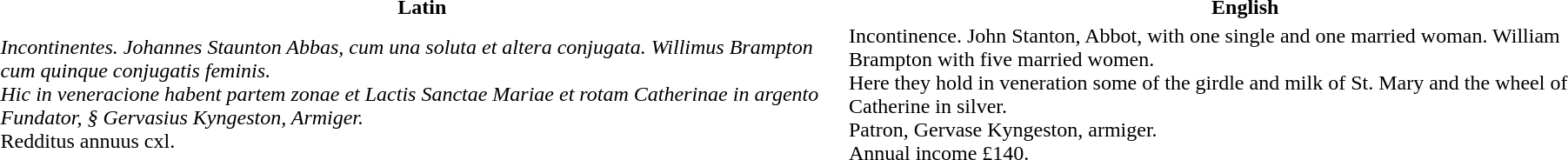<table>
<tr>
<th>Latin</th>
<th>English</th>
</tr>
<tr>
<td><em>Incontinentes. Johannes Staunton Abbas, cum una soluta et altera conjugata. Willimus Brampton cum quinque conjugatis feminis.</em><br><em>Hic in veneracione habent partem zonae et Lactis Sanctae Mariae et rotam Catherinae in argento</em><br><em>Fundator, § Gervasius Kyngeston, Armiger.</em><br>Redditus annuus cxl.</td>
<td>Incontinence. John Stanton, Abbot, with one single and one married woman. William Brampton with five married women.<br>Here they hold in veneration some of the girdle and milk of St. Mary and the wheel of Catherine in silver.<br>Patron, Gervase Kyngeston, armiger.<br>Annual income £140.</td>
</tr>
</table>
